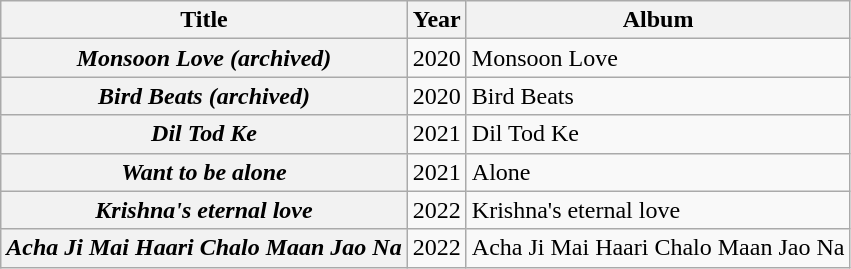<table class="wikitable">
<tr>
<th>Title</th>
<th>Year</th>
<th>Album</th>
</tr>
<tr>
<th><em>Monsoon Love (archived)</em></th>
<td>2020</td>
<td>Monsoon Love</td>
</tr>
<tr>
<th><em>Bird Beats (archived)</em></th>
<td>2020</td>
<td>Bird Beats</td>
</tr>
<tr>
<th><em>Dil Tod Ke</em></th>
<td>2021</td>
<td>Dil Tod Ke</td>
</tr>
<tr>
<th><em>Want to be alone</em></th>
<td>2021</td>
<td>Alone</td>
</tr>
<tr>
<th><em>Krishna's eternal love</em></th>
<td>2022</td>
<td>Krishna's eternal love</td>
</tr>
<tr>
<th><em>Acha Ji Mai Haari Chalo Maan Jao Na</em></th>
<td>2022</td>
<td>Acha Ji Mai Haari Chalo Maan Jao Na</td>
</tr>
</table>
